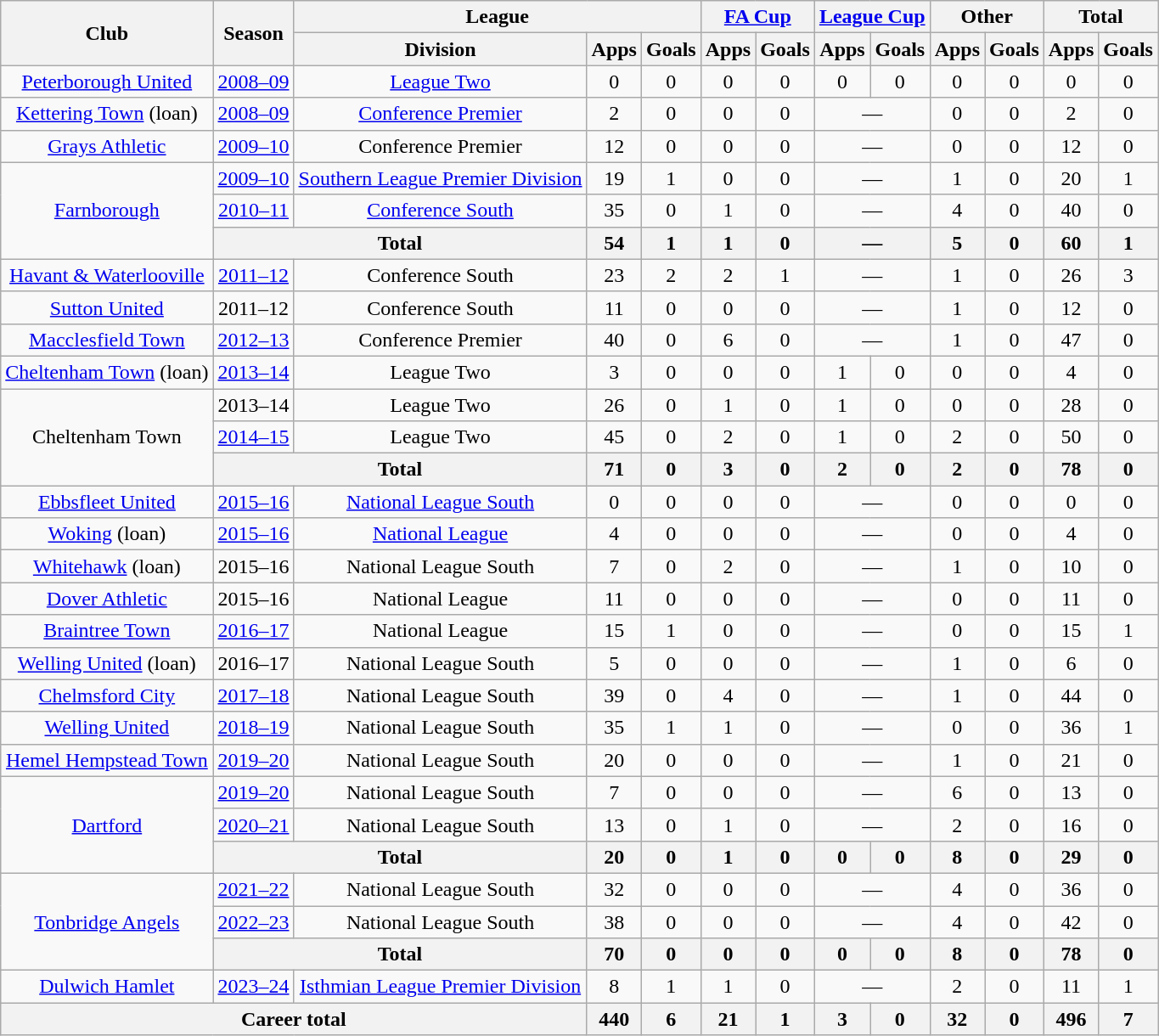<table class="wikitable" style="text-align: center;">
<tr>
<th rowspan="2">Club</th>
<th rowspan="2">Season</th>
<th colspan="3">League</th>
<th colspan="2"><a href='#'>FA Cup</a></th>
<th colspan="2"><a href='#'>League Cup</a></th>
<th colspan="2">Other</th>
<th colspan="2">Total</th>
</tr>
<tr>
<th>Division</th>
<th>Apps</th>
<th>Goals</th>
<th>Apps</th>
<th>Goals</th>
<th>Apps</th>
<th>Goals</th>
<th>Apps</th>
<th>Goals</th>
<th>Apps</th>
<th>Goals</th>
</tr>
<tr>
<td rowspan="1" valign="center"><a href='#'>Peterborough United</a></td>
<td><a href='#'>2008–09</a></td>
<td><a href='#'>League Two</a></td>
<td>0</td>
<td>0</td>
<td>0</td>
<td>0</td>
<td>0</td>
<td>0</td>
<td>0</td>
<td>0</td>
<td>0</td>
<td>0</td>
</tr>
<tr>
<td rowspan="1" valign="center"><a href='#'>Kettering Town</a> (loan)</td>
<td><a href='#'>2008–09</a></td>
<td><a href='#'>Conference Premier</a></td>
<td>2</td>
<td>0</td>
<td>0</td>
<td>0</td>
<td colspan="2">—</td>
<td>0</td>
<td>0</td>
<td>2</td>
<td>0</td>
</tr>
<tr>
<td rowspan="1" valign="center"><a href='#'>Grays Athletic</a></td>
<td><a href='#'>2009–10</a></td>
<td>Conference Premier</td>
<td>12</td>
<td>0</td>
<td>0</td>
<td>0</td>
<td colspan="2">—</td>
<td>0</td>
<td>0</td>
<td>12</td>
<td>0</td>
</tr>
<tr>
<td rowspan="3" valign="center"><a href='#'>Farnborough</a></td>
<td><a href='#'>2009–10</a></td>
<td><a href='#'>Southern League Premier Division</a></td>
<td>19</td>
<td>1</td>
<td>0</td>
<td>0</td>
<td colspan="2">—</td>
<td>1</td>
<td>0</td>
<td>20</td>
<td>1</td>
</tr>
<tr>
<td><a href='#'>2010–11</a></td>
<td><a href='#'>Conference South</a></td>
<td>35</td>
<td>0</td>
<td>1</td>
<td>0</td>
<td colspan="2">—</td>
<td>4</td>
<td>0</td>
<td>40</td>
<td>0</td>
</tr>
<tr>
<th colspan="2">Total</th>
<th>54</th>
<th>1</th>
<th>1</th>
<th>0</th>
<th colspan="2">—</th>
<th>5</th>
<th>0</th>
<th>60</th>
<th>1</th>
</tr>
<tr>
<td rowspan="1" valign="center"><a href='#'>Havant & Waterlooville</a></td>
<td><a href='#'>2011–12</a></td>
<td>Conference South</td>
<td>23</td>
<td>2</td>
<td>2</td>
<td>1</td>
<td colspan="2">—</td>
<td>1</td>
<td>0</td>
<td>26</td>
<td>3</td>
</tr>
<tr>
<td rowspan="1" valign="center"><a href='#'>Sutton United</a></td>
<td>2011–12</td>
<td>Conference South</td>
<td>11</td>
<td>0</td>
<td>0</td>
<td>0</td>
<td colspan="2">—</td>
<td>1</td>
<td>0</td>
<td>12</td>
<td>0</td>
</tr>
<tr>
<td rowspan="1" valign="center"><a href='#'>Macclesfield Town</a></td>
<td><a href='#'>2012–13</a></td>
<td>Conference Premier</td>
<td>40</td>
<td>0</td>
<td>6</td>
<td>0</td>
<td colspan="2">—</td>
<td>1</td>
<td>0</td>
<td>47</td>
<td>0</td>
</tr>
<tr>
<td rowspan="1" valign="center"><a href='#'>Cheltenham Town</a> (loan)</td>
<td><a href='#'>2013–14</a></td>
<td>League Two</td>
<td>3</td>
<td>0</td>
<td>0</td>
<td>0</td>
<td>1</td>
<td>0</td>
<td>0</td>
<td>0</td>
<td>4</td>
<td>0</td>
</tr>
<tr>
<td rowspan="3" valign="center">Cheltenham Town</td>
<td>2013–14</td>
<td>League Two</td>
<td>26</td>
<td>0</td>
<td>1</td>
<td>0</td>
<td>1</td>
<td>0</td>
<td>0</td>
<td>0</td>
<td>28</td>
<td>0</td>
</tr>
<tr>
<td><a href='#'>2014–15</a></td>
<td>League Two</td>
<td>45</td>
<td>0</td>
<td>2</td>
<td>0</td>
<td>1</td>
<td>0</td>
<td>2</td>
<td>0</td>
<td>50</td>
<td>0</td>
</tr>
<tr>
<th colspan="2">Total</th>
<th>71</th>
<th>0</th>
<th>3</th>
<th>0</th>
<th>2</th>
<th>0</th>
<th>2</th>
<th>0</th>
<th>78</th>
<th>0</th>
</tr>
<tr>
<td rowspan="1" valign="center"><a href='#'>Ebbsfleet United</a></td>
<td><a href='#'>2015–16</a></td>
<td><a href='#'>National League South</a></td>
<td>0</td>
<td>0</td>
<td>0</td>
<td>0</td>
<td colspan="2">—</td>
<td>0</td>
<td>0</td>
<td>0</td>
<td>0</td>
</tr>
<tr>
<td rowspan="1" valign="center"><a href='#'>Woking</a> (loan)</td>
<td><a href='#'>2015–16</a></td>
<td><a href='#'>National League</a></td>
<td>4</td>
<td>0</td>
<td>0</td>
<td>0</td>
<td colspan="2">—</td>
<td>0</td>
<td>0</td>
<td>4</td>
<td>0</td>
</tr>
<tr>
<td rowspan="1" valign="center"><a href='#'>Whitehawk</a> (loan)</td>
<td>2015–16</td>
<td>National League South</td>
<td>7</td>
<td>0</td>
<td>2</td>
<td>0</td>
<td colspan="2">—</td>
<td>1</td>
<td>0</td>
<td>10</td>
<td>0</td>
</tr>
<tr>
<td rowspan="1" valign="center"><a href='#'>Dover Athletic</a></td>
<td>2015–16</td>
<td>National League</td>
<td>11</td>
<td>0</td>
<td>0</td>
<td>0</td>
<td colspan="2">—</td>
<td>0</td>
<td>0</td>
<td>11</td>
<td>0</td>
</tr>
<tr>
<td rowspan="1" valign="center"><a href='#'>Braintree Town</a></td>
<td><a href='#'>2016–17</a></td>
<td>National League</td>
<td>15</td>
<td>1</td>
<td>0</td>
<td>0</td>
<td colspan="2">—</td>
<td>0</td>
<td>0</td>
<td>15</td>
<td>1</td>
</tr>
<tr>
<td rowspan="1" valign="center"><a href='#'>Welling United</a> (loan)</td>
<td>2016–17</td>
<td>National League South</td>
<td>5</td>
<td>0</td>
<td>0</td>
<td>0</td>
<td colspan="2">—</td>
<td>1</td>
<td>0</td>
<td>6</td>
<td>0</td>
</tr>
<tr>
<td rowspan="1" valign="center"><a href='#'>Chelmsford City</a></td>
<td><a href='#'>2017–18</a></td>
<td>National League South</td>
<td>39</td>
<td>0</td>
<td>4</td>
<td>0</td>
<td colspan="2">—</td>
<td>1</td>
<td>0</td>
<td>44</td>
<td>0</td>
</tr>
<tr>
<td rowspan="1" valign="center"><a href='#'>Welling United</a></td>
<td><a href='#'>2018–19</a></td>
<td>National League South</td>
<td>35</td>
<td>1</td>
<td>1</td>
<td>0</td>
<td colspan="2">—</td>
<td>0</td>
<td>0</td>
<td>36</td>
<td>1</td>
</tr>
<tr>
<td rowspan="1" valign="center"><a href='#'>Hemel Hempstead Town</a></td>
<td><a href='#'>2019–20</a></td>
<td>National League South</td>
<td>20</td>
<td>0</td>
<td>0</td>
<td>0</td>
<td colspan="2">—</td>
<td>1</td>
<td>0</td>
<td>21</td>
<td>0</td>
</tr>
<tr>
<td rowspan="3" valign="center"><a href='#'>Dartford</a></td>
<td><a href='#'>2019–20</a></td>
<td>National League South</td>
<td>7</td>
<td>0</td>
<td>0</td>
<td>0</td>
<td colspan="2">—</td>
<td>6</td>
<td>0</td>
<td>13</td>
<td>0</td>
</tr>
<tr>
<td><a href='#'>2020–21</a></td>
<td>National League South</td>
<td>13</td>
<td>0</td>
<td>1</td>
<td>0</td>
<td colspan="2">—</td>
<td>2</td>
<td>0</td>
<td>16</td>
<td>0</td>
</tr>
<tr>
<th colspan="2">Total</th>
<th>20</th>
<th>0</th>
<th>1</th>
<th>0</th>
<th>0</th>
<th>0</th>
<th>8</th>
<th>0</th>
<th>29</th>
<th>0</th>
</tr>
<tr>
<td rowspan="3" valign="center"><a href='#'>Tonbridge Angels</a></td>
<td><a href='#'>2021–22</a></td>
<td>National League South</td>
<td>32</td>
<td>0</td>
<td>0</td>
<td>0</td>
<td colspan="2">—</td>
<td>4</td>
<td>0</td>
<td>36</td>
<td>0</td>
</tr>
<tr>
<td><a href='#'>2022–23</a></td>
<td>National League South</td>
<td>38</td>
<td>0</td>
<td>0</td>
<td>0</td>
<td colspan="2">—</td>
<td>4</td>
<td>0</td>
<td>42</td>
<td>0</td>
</tr>
<tr>
<th colspan="2">Total</th>
<th>70</th>
<th>0</th>
<th>0</th>
<th>0</th>
<th>0</th>
<th>0</th>
<th>8</th>
<th>0</th>
<th>78</th>
<th>0</th>
</tr>
<tr>
<td rowspan="1" valign="center"><a href='#'>Dulwich Hamlet</a></td>
<td><a href='#'>2023–24</a></td>
<td><a href='#'>Isthmian League Premier Division</a></td>
<td>8</td>
<td>1</td>
<td>1</td>
<td>0</td>
<td colspan="2">—</td>
<td>2</td>
<td>0</td>
<td>11</td>
<td>1</td>
</tr>
<tr>
<th colspan="3">Career total</th>
<th>440</th>
<th>6</th>
<th>21</th>
<th>1</th>
<th>3</th>
<th>0</th>
<th>32</th>
<th>0</th>
<th>496</th>
<th>7</th>
</tr>
</table>
